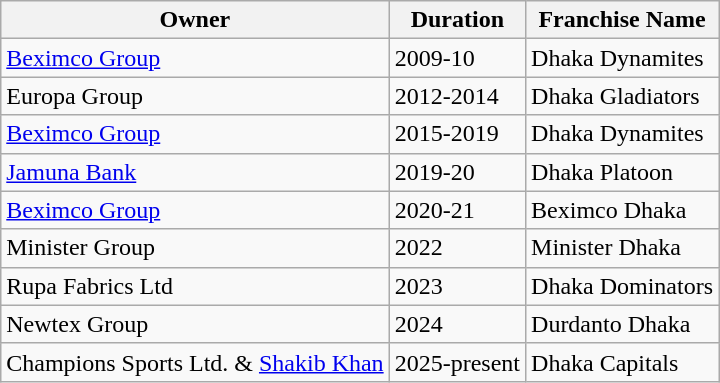<table class="wikitable">
<tr>
<th>Owner</th>
<th>Duration</th>
<th>Franchise Name</th>
</tr>
<tr>
<td><a href='#'>Beximco Group</a></td>
<td>2009-10</td>
<td>Dhaka Dynamites</td>
</tr>
<tr>
<td>Europa Group</td>
<td>2012-2014</td>
<td>Dhaka Gladiators</td>
</tr>
<tr>
<td><a href='#'>Beximco Group</a></td>
<td>2015-2019</td>
<td>Dhaka Dynamites</td>
</tr>
<tr>
<td><a href='#'>Jamuna Bank</a></td>
<td>2019-20</td>
<td>Dhaka Platoon</td>
</tr>
<tr>
<td><a href='#'>Beximco Group</a></td>
<td>2020-21</td>
<td>Beximco Dhaka</td>
</tr>
<tr>
<td>Minister Group</td>
<td>2022</td>
<td>Minister Dhaka</td>
</tr>
<tr>
<td>Rupa Fabrics Ltd</td>
<td>2023</td>
<td>Dhaka Dominators</td>
</tr>
<tr>
<td>Newtex Group</td>
<td>2024</td>
<td>Durdanto Dhaka</td>
</tr>
<tr>
<td>Champions Sports Ltd. & <a href='#'>Shakib Khan</a></td>
<td>2025-present</td>
<td>Dhaka Capitals</td>
</tr>
</table>
